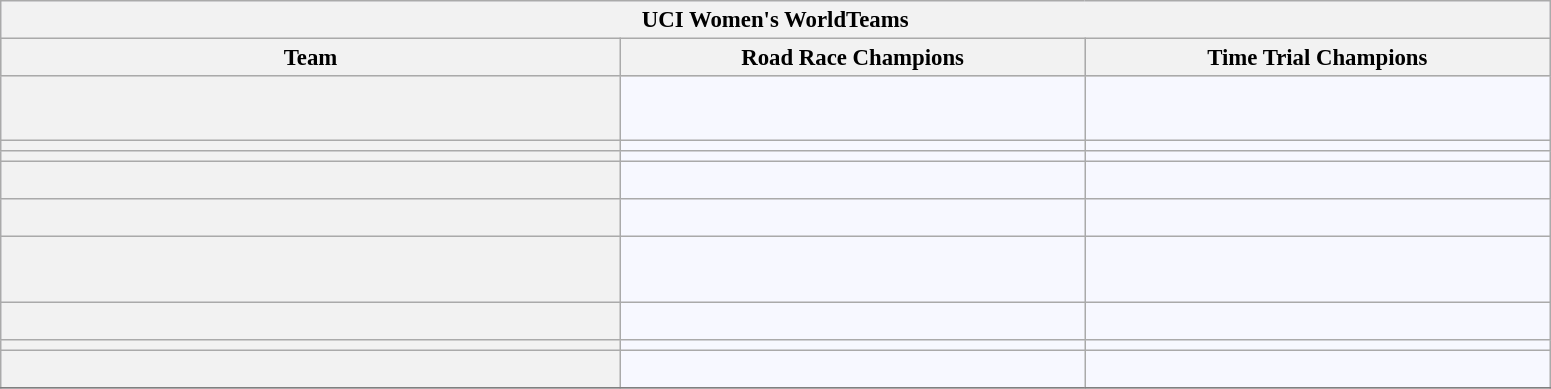<table class="wikitable sortable"  style="background:#f7f8ff; font-size:95%; border:gray solid 1px; width:68em; margin-bottom:0">
<tr>
<th scope="col" colspan="3">UCI Women's WorldTeams</th>
</tr>
<tr style="background:#ccc; text-align:center;">
<th scope="col" width="40%">Team</th>
<th scope="col" width="30%">Road Race Champions</th>
<th scope="col" width="30%">Time Trial Champions</th>
</tr>
<tr>
<th scope="row"></th>
<td> <br> </td>
<td> <br> <br> </td>
</tr>
<tr>
<th scope="row"></th>
<td> </td>
<td> </td>
</tr>
<tr>
<th scope="row"></th>
<td> </td>
<td></td>
</tr>
<tr>
<th scope="row"></th>
<td> <br></td>
<td> <br> </td>
</tr>
<tr>
<th scope="row"></th>
<td> </td>
<td> <br> </td>
</tr>
<tr>
<th scope="row"></th>
<td> <br> </td>
<td> <br> <br> </td>
</tr>
<tr>
<th scope="row"></th>
<td> <br> </td>
<td> </td>
</tr>
<tr>
<th scope="row"></th>
<td> </td>
<td></td>
</tr>
<tr>
<th scope="row"></th>
<td> <br> </td>
<td> <br> </td>
</tr>
<tr>
</tr>
</table>
